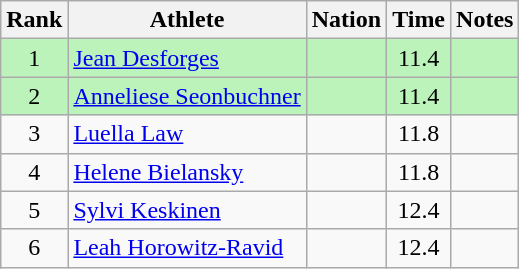<table class="wikitable sortable" style="text-align:center">
<tr>
<th>Rank</th>
<th>Athlete</th>
<th>Nation</th>
<th>Time</th>
<th>Notes</th>
</tr>
<tr bgcolor=bbf3bb>
<td>1</td>
<td align="left"><a href='#'>Jean Desforges</a></td>
<td align="left"></td>
<td>11.4</td>
<td></td>
</tr>
<tr bgcolor=bbf3bb>
<td>2</td>
<td align="left"><a href='#'>Anneliese Seonbuchner</a></td>
<td align="left"></td>
<td>11.4</td>
<td></td>
</tr>
<tr>
<td>3</td>
<td align="left"><a href='#'>Luella Law</a></td>
<td align="left"></td>
<td>11.8</td>
<td></td>
</tr>
<tr>
<td>4</td>
<td align="left"><a href='#'>Helene Bielansky</a></td>
<td align="left"></td>
<td>11.8</td>
<td></td>
</tr>
<tr>
<td>5</td>
<td align="left"><a href='#'>Sylvi Keskinen</a></td>
<td align="left"></td>
<td>12.4</td>
<td></td>
</tr>
<tr>
<td>6</td>
<td align="left"><a href='#'>Leah Horowitz-Ravid</a></td>
<td align="left"></td>
<td>12.4</td>
<td></td>
</tr>
</table>
